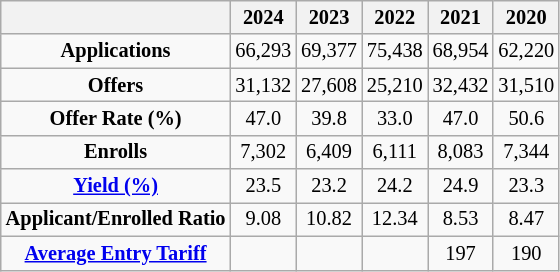<table class="wikitable floatright" style="font-size:85%; text-align:center;">
<tr>
<th></th>
<th>2024</th>
<th>2023</th>
<th>2022</th>
<th>2021</th>
<th>2020</th>
</tr>
<tr>
<td><strong>Applications</strong></td>
<td>66,293</td>
<td>69,377</td>
<td>75,438</td>
<td>68,954</td>
<td>62,220</td>
</tr>
<tr>
<td><strong>Offers</strong></td>
<td>31,132</td>
<td>27,608</td>
<td>25,210</td>
<td>32,432</td>
<td>31,510</td>
</tr>
<tr>
<td><strong>Offer Rate (%)</strong></td>
<td>47.0</td>
<td>39.8</td>
<td>33.0</td>
<td>47.0</td>
<td>50.6</td>
</tr>
<tr>
<td><strong>Enrolls</strong></td>
<td>7,302</td>
<td>6,409</td>
<td>6,111</td>
<td>8,083</td>
<td>7,344</td>
</tr>
<tr>
<td><a href='#'><strong>Yield (%)</strong></a></td>
<td>23.5</td>
<td>23.2</td>
<td>24.2</td>
<td>24.9</td>
<td>23.3</td>
</tr>
<tr>
<td><strong>Applicant/Enrolled Ratio</strong></td>
<td>9.08</td>
<td>10.82</td>
<td>12.34</td>
<td>8.53</td>
<td>8.47</td>
</tr>
<tr>
<td><strong><a href='#'>Average Entry Tariff</a></strong></td>
<td></td>
<td></td>
<td></td>
<td>197</td>
<td>190</td>
</tr>
</table>
